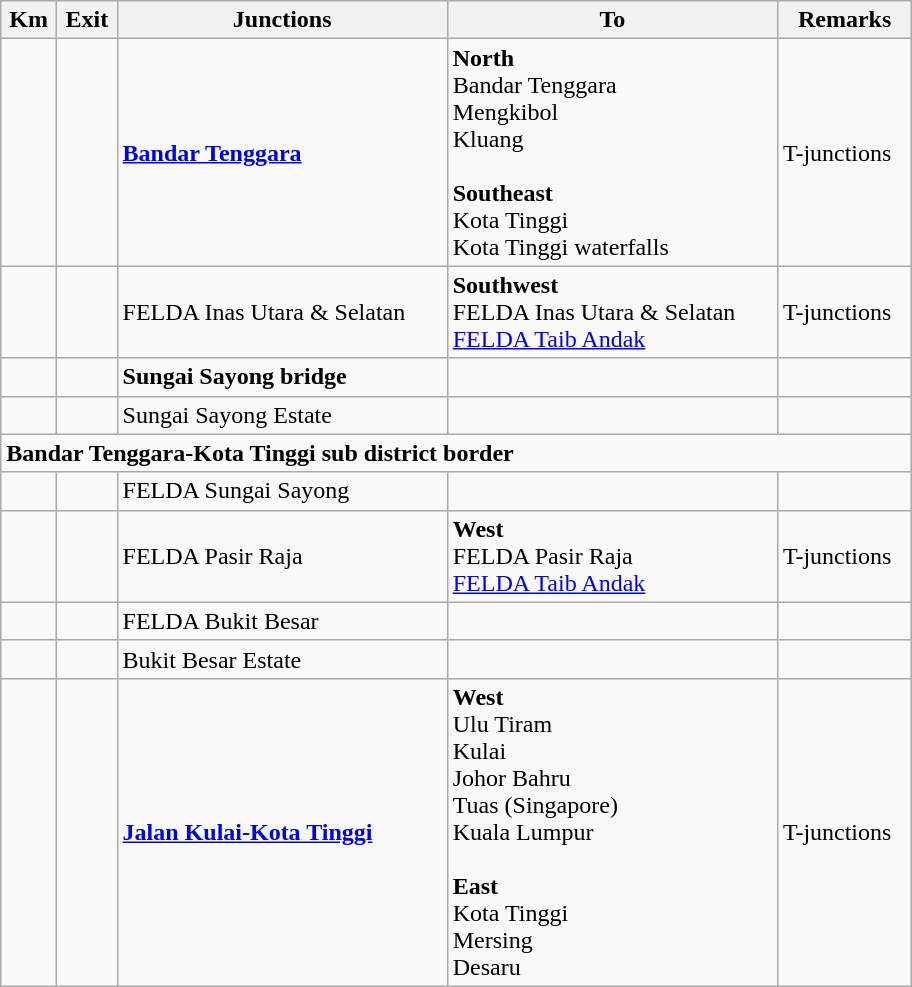<table class="wikitable">
<tr>
<th>Km</th>
<th>Exit</th>
<th>Junctions</th>
<th>To</th>
<th>Remarks</th>
</tr>
<tr>
<td></td>
<td></td>
<td><strong><a href='#'>Bandar Tenggara</a></strong></td>
<td><strong>North</strong><br> Bandar Tenggara<br> Mengkibol<br> Kluang<br><br><strong>Southeast</strong><br> Kota Tinggi<br> Kota Tinggi waterfalls</td>
<td>T-junctions</td>
</tr>
<tr>
<td></td>
<td></td>
<td>FELDA Inas Utara & Selatan</td>
<td><strong>Southwest</strong><br>FELDA Inas Utara & Selatan<br><a href='#'>FELDA Taib Andak</a></td>
<td>T-junctions</td>
</tr>
<tr>
<td></td>
<td></td>
<td><strong>Sungai Sayong bridge</strong></td>
<td></td>
<td></td>
</tr>
<tr>
<td></td>
<td></td>
<td>Sungai Sayong Estate</td>
<td></td>
<td></td>
</tr>
<tr>
<td style="width:600px" colspan="6" style="text-align:center; background:maroon;"><strong><span>Bandar Tenggara-Kota Tinggi sub district border</span></strong></td>
</tr>
<tr>
<td></td>
<td></td>
<td>FELDA Sungai Sayong</td>
<td></td>
<td></td>
</tr>
<tr>
<td></td>
<td></td>
<td>FELDA Pasir Raja</td>
<td><strong>West</strong><br>FELDA Pasir Raja<br><a href='#'>FELDA Taib Andak</a></td>
<td>T-junctions</td>
</tr>
<tr>
<td></td>
<td></td>
<td>FELDA Bukit Besar</td>
<td></td>
<td></td>
</tr>
<tr>
<td></td>
<td></td>
<td>Bukit Besar Estate</td>
<td></td>
<td></td>
</tr>
<tr>
<td></td>
<td></td>
<td> <strong><a href='#'>Jalan Kulai-Kota Tinggi</a></strong></td>
<td><strong>West</strong><br> Ulu Tiram<br> Kulai<br> Johor Bahru<br>  Tuas (Singapore)<br>  Kuala Lumpur<br><br><strong>East</strong><br> Kota Tinggi<br>  Mersing<br> Desaru</td>
<td>T-junctions</td>
</tr>
</table>
